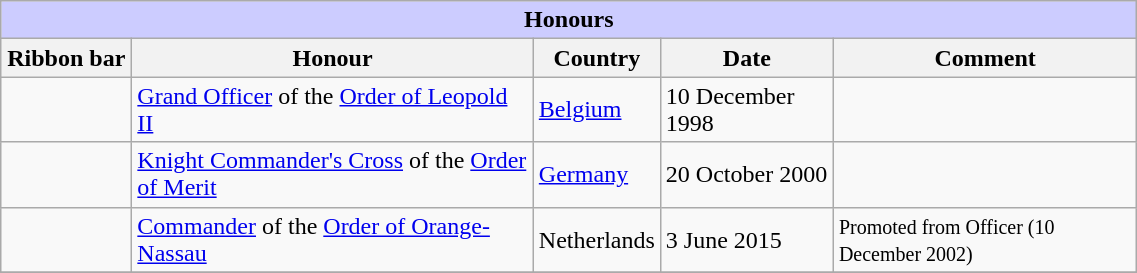<table class="wikitable" style="width:60%;">
<tr style="background:#ccf; text-align:center;">
<td colspan=5><strong>Honours</strong></td>
</tr>
<tr>
<th style="width:80px;">Ribbon bar</th>
<th>Honour</th>
<th>Country</th>
<th>Date</th>
<th>Comment</th>
</tr>
<tr>
<td></td>
<td><a href='#'>Grand Officer</a> of the <a href='#'>Order of Leopold II</a></td>
<td><a href='#'>Belgium</a></td>
<td>10 December 1998</td>
<td></td>
</tr>
<tr>
<td></td>
<td><a href='#'>Knight Commander's Cross</a> of the <a href='#'>Order of Merit</a></td>
<td><a href='#'>Germany</a></td>
<td>20 October 2000</td>
<td></td>
</tr>
<tr>
<td></td>
<td><a href='#'>Commander</a> of the <a href='#'>Order of Orange-Nassau</a></td>
<td>Netherlands</td>
<td>3 June 2015</td>
<td><small>Promoted from Officer (10 December 2002)</small></td>
</tr>
<tr>
</tr>
</table>
